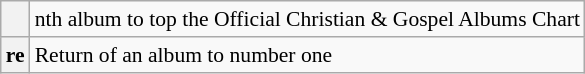<table class="wikitable plainrowheaders" style="font-size:90%;">
<tr>
<th scope=col></th>
<td>nth album to top the Official Christian & Gospel Albums Chart</td>
</tr>
<tr>
<th scope=row style="text-align:center;">re</th>
<td>Return of an album to number one</td>
</tr>
</table>
